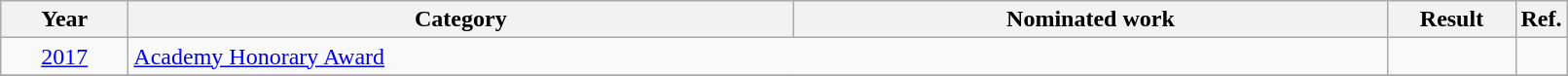<table class=wikitable>
<tr>
<th scope="col" style="width:5em;">Year</th>
<th scope="col" style="width:28em;">Category</th>
<th scope="col" style="width:25em;">Nominated work</th>
<th scope="col" style="width:5em;">Result</th>
<th>Ref.</th>
</tr>
<tr>
<td style="text-align:center;"><a href='#'>2017</a></td>
<td colspan="2"><a href='#'>Academy Honorary Award</a></td>
<td></td>
<td align="center"></td>
</tr>
<tr>
</tr>
</table>
